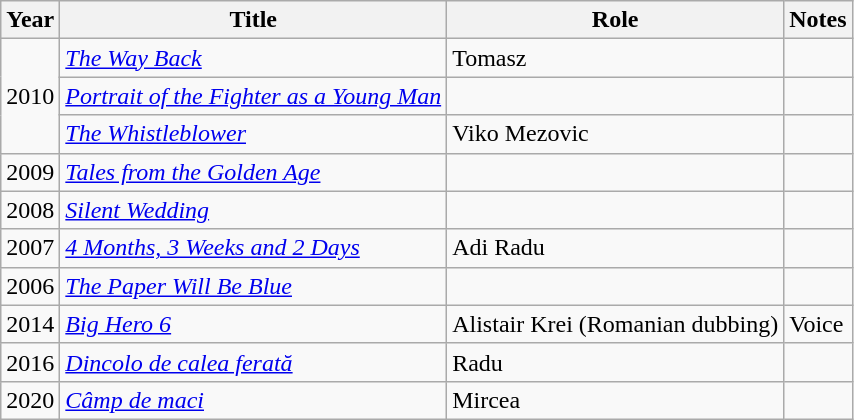<table class="wikitable sortable">
<tr>
<th>Year</th>
<th>Title</th>
<th>Role</th>
<th class="unsortable">Notes</th>
</tr>
<tr>
<td rowspan=3>2010</td>
<td><em><a href='#'>The Way Back</a></em></td>
<td>Tomasz</td>
<td></td>
</tr>
<tr>
<td><em><a href='#'>Portrait of the Fighter as a Young Man</a></em></td>
<td></td>
<td></td>
</tr>
<tr>
<td><em><a href='#'>The Whistleblower</a></em></td>
<td>Viko Mezovic</td>
<td></td>
</tr>
<tr>
<td>2009</td>
<td><em><a href='#'>Tales from the Golden Age</a></em></td>
<td></td>
<td></td>
</tr>
<tr>
<td>2008</td>
<td><em><a href='#'>Silent Wedding</a></em></td>
<td></td>
<td></td>
</tr>
<tr>
<td>2007</td>
<td><em><a href='#'>4 Months, 3 Weeks and 2 Days</a></em></td>
<td>Adi Radu</td>
<td></td>
</tr>
<tr>
<td>2006</td>
<td><em><a href='#'>The Paper Will Be Blue</a></em></td>
<td></td>
<td></td>
</tr>
<tr>
<td>2014</td>
<td><em><a href='#'>Big Hero 6</a></em></td>
<td>Alistair Krei (Romanian dubbing)</td>
<td>Voice</td>
</tr>
<tr>
<td>2016</td>
<td><em><a href='#'>Dincolo de calea ferată</a></em></td>
<td>Radu</td>
<td></td>
</tr>
<tr>
<td>2020</td>
<td><em><a href='#'>Câmp de maci</a></em></td>
<td>Mircea</td>
<td></td>
</tr>
</table>
